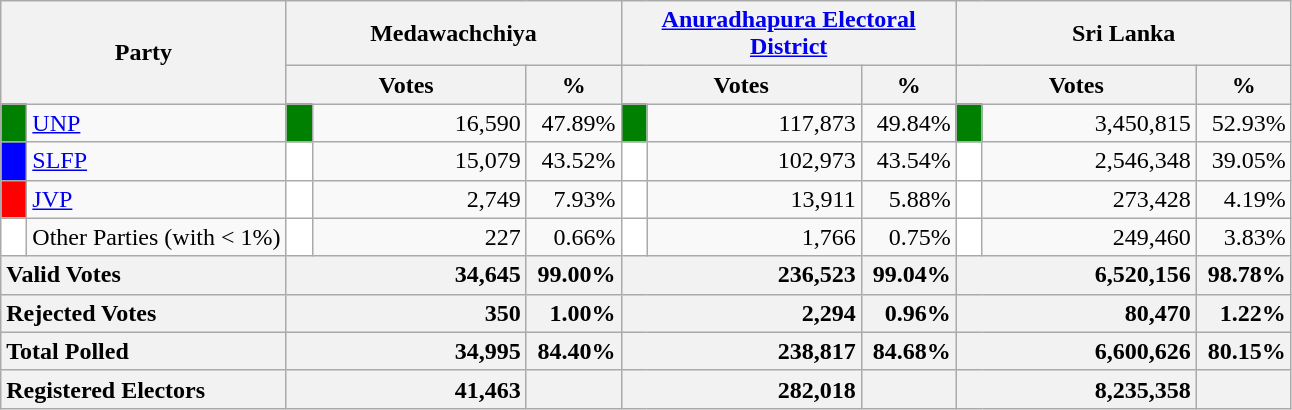<table class="wikitable">
<tr>
<th colspan="2" width="144px"rowspan="2">Party</th>
<th colspan="3" width="216px">Medawachchiya</th>
<th colspan="3" width="216px"><a href='#'>Anuradhapura Electoral District</a></th>
<th colspan="3" width="216px">Sri Lanka</th>
</tr>
<tr>
<th colspan="2" width="144px">Votes</th>
<th>%</th>
<th colspan="2" width="144px">Votes</th>
<th>%</th>
<th colspan="2" width="144px">Votes</th>
<th>%</th>
</tr>
<tr>
<td style="background-color:green;" width="10px"></td>
<td style="text-align:left;"><a href='#'>UNP</a></td>
<td style="background-color:green;" width="10px"></td>
<td style="text-align:right;">16,590</td>
<td style="text-align:right;">47.89%</td>
<td style="background-color:green;" width="10px"></td>
<td style="text-align:right;">117,873</td>
<td style="text-align:right;">49.84%</td>
<td style="background-color:green;" width="10px"></td>
<td style="text-align:right;">3,450,815</td>
<td style="text-align:right;">52.93%</td>
</tr>
<tr>
<td style="background-color:blue;" width="10px"></td>
<td style="text-align:left;"><a href='#'>SLFP</a></td>
<td style="background-color:white;" width="10px"></td>
<td style="text-align:right;">15,079</td>
<td style="text-align:right;">43.52%</td>
<td style="background-color:white;" width="10px"></td>
<td style="text-align:right;">102,973</td>
<td style="text-align:right;">43.54%</td>
<td style="background-color:white;" width="10px"></td>
<td style="text-align:right;">2,546,348</td>
<td style="text-align:right;">39.05%</td>
</tr>
<tr>
<td style="background-color:red;" width="10px"></td>
<td style="text-align:left;"><a href='#'>JVP</a></td>
<td style="background-color:white;" width="10px"></td>
<td style="text-align:right;">2,749</td>
<td style="text-align:right;">7.93%</td>
<td style="background-color:white;" width="10px"></td>
<td style="text-align:right;">13,911</td>
<td style="text-align:right;">5.88%</td>
<td style="background-color:white;" width="10px"></td>
<td style="text-align:right;">273,428</td>
<td style="text-align:right;">4.19%</td>
</tr>
<tr>
<td style="background-color:white;" width="10px"></td>
<td style="text-align:left;">Other Parties (with < 1%)</td>
<td style="background-color:white;" width="10px"></td>
<td style="text-align:right;">227</td>
<td style="text-align:right;">0.66%</td>
<td style="background-color:white;" width="10px"></td>
<td style="text-align:right;">1,766</td>
<td style="text-align:right;">0.75%</td>
<td style="background-color:white;" width="10px"></td>
<td style="text-align:right;">249,460</td>
<td style="text-align:right;">3.83%</td>
</tr>
<tr>
<th colspan="2" width="144px"style="text-align:left;">Valid Votes</th>
<th style="text-align:right;"colspan="2" width="144px">34,645</th>
<th style="text-align:right;">99.00%</th>
<th style="text-align:right;"colspan="2" width="144px">236,523</th>
<th style="text-align:right;">99.04%</th>
<th style="text-align:right;"colspan="2" width="144px">6,520,156</th>
<th style="text-align:right;">98.78%</th>
</tr>
<tr>
<th colspan="2" width="144px"style="text-align:left;">Rejected Votes</th>
<th style="text-align:right;"colspan="2" width="144px">350</th>
<th style="text-align:right;">1.00%</th>
<th style="text-align:right;"colspan="2" width="144px">2,294</th>
<th style="text-align:right;">0.96%</th>
<th style="text-align:right;"colspan="2" width="144px">80,470</th>
<th style="text-align:right;">1.22%</th>
</tr>
<tr>
<th colspan="2" width="144px"style="text-align:left;">Total Polled</th>
<th style="text-align:right;"colspan="2" width="144px">34,995</th>
<th style="text-align:right;">84.40%</th>
<th style="text-align:right;"colspan="2" width="144px">238,817</th>
<th style="text-align:right;">84.68%</th>
<th style="text-align:right;"colspan="2" width="144px">6,600,626</th>
<th style="text-align:right;">80.15%</th>
</tr>
<tr>
<th colspan="2" width="144px"style="text-align:left;">Registered Electors</th>
<th style="text-align:right;"colspan="2" width="144px">41,463</th>
<th></th>
<th style="text-align:right;"colspan="2" width="144px">282,018</th>
<th></th>
<th style="text-align:right;"colspan="2" width="144px">8,235,358</th>
<th></th>
</tr>
</table>
